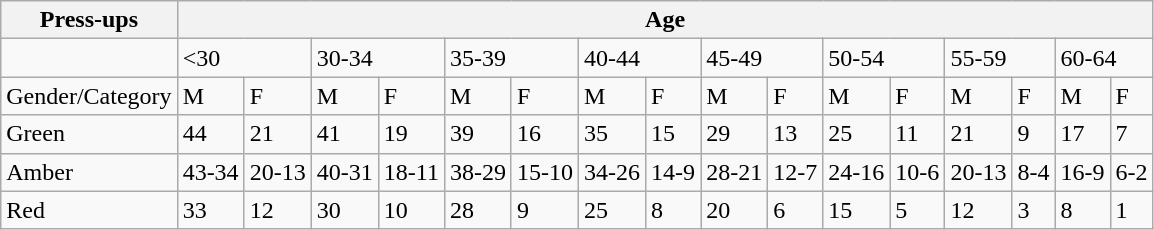<table class="wikitable">
<tr>
<th>Press-ups</th>
<th colspan="16">Age</th>
</tr>
<tr>
<td></td>
<td colspan="2"><30</td>
<td colspan="2">30-34</td>
<td colspan="2">35-39</td>
<td colspan="2">40-44</td>
<td colspan="2">45-49</td>
<td colspan="2">50-54</td>
<td colspan="2">55-59</td>
<td colspan="2">60-64</td>
</tr>
<tr>
<td>Gender/Category</td>
<td>M</td>
<td>F</td>
<td>M</td>
<td>F</td>
<td>M</td>
<td>F</td>
<td>M</td>
<td>F</td>
<td>M</td>
<td>F</td>
<td>M</td>
<td>F</td>
<td>M</td>
<td>F</td>
<td>M</td>
<td>F</td>
</tr>
<tr>
<td>Green</td>
<td>44</td>
<td>21</td>
<td>41</td>
<td>19</td>
<td>39</td>
<td>16</td>
<td>35</td>
<td>15</td>
<td>29</td>
<td>13</td>
<td>25</td>
<td>11</td>
<td>21</td>
<td>9</td>
<td>17</td>
<td>7</td>
</tr>
<tr>
<td>Amber</td>
<td>43-34</td>
<td>20-13</td>
<td>40-31</td>
<td>18-11</td>
<td>38-29</td>
<td>15-10</td>
<td>34-26</td>
<td>14-9</td>
<td>28-21</td>
<td>12-7</td>
<td>24-16</td>
<td>10-6</td>
<td>20-13</td>
<td>8-4</td>
<td>16-9</td>
<td>6-2</td>
</tr>
<tr>
<td>Red</td>
<td>33</td>
<td>12</td>
<td>30</td>
<td>10</td>
<td>28</td>
<td>9</td>
<td>25</td>
<td>8</td>
<td>20</td>
<td>6</td>
<td>15</td>
<td>5</td>
<td>12</td>
<td>3</td>
<td>8</td>
<td>1</td>
</tr>
</table>
